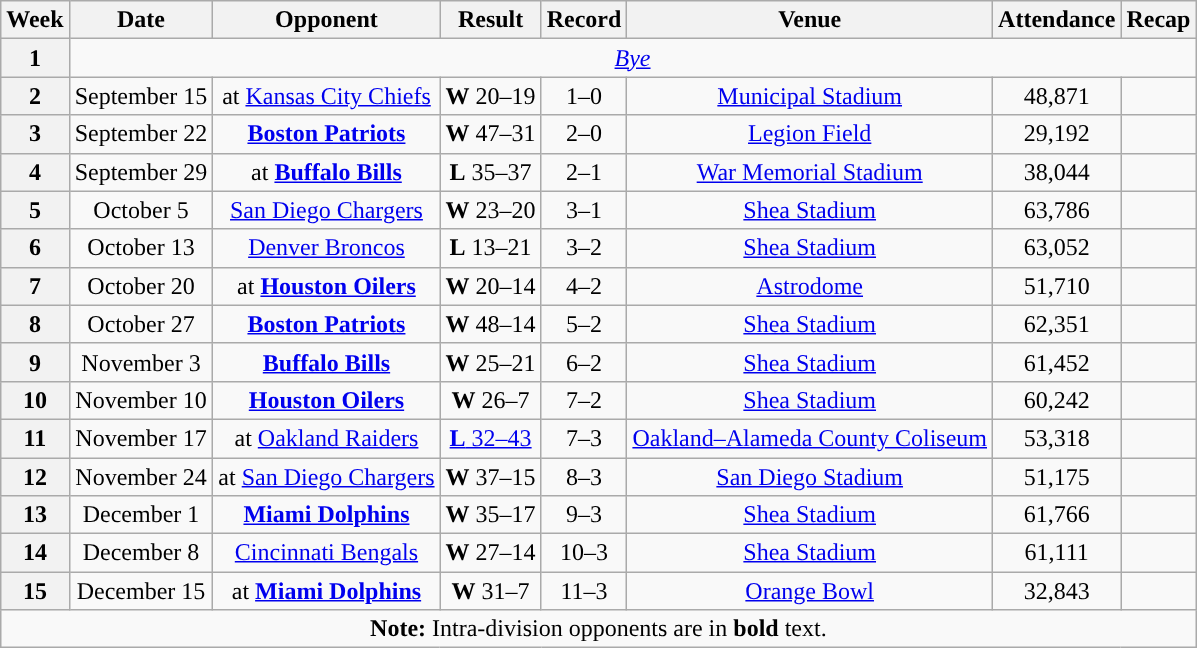<table class="wikitable" style="text-align:center">
<tr>
<th>Week</th>
<th>Date</th>
<th>Opponent</th>
<th>Result</th>
<th>Record</th>
<th>Venue</th>
<th>Attendance</th>
<th>Recap</th>
</tr>
<tr>
<th>1</th>
<td colspan=10><em><a href='#'>Bye</a></em></td>
</tr>
<tr -style="background: #cfc;">
<th>2</th>
<td>September 15</td>
<td>at <a href='#'>Kansas City Chiefs</a></td>
<td><strong>W</strong> 20–19</td>
<td>1–0</td>
<td><a href='#'>Municipal Stadium</a></td>
<td>48,871</td>
<td></td>
</tr>
<tr -style="background: #cfc;">
<th>3</th>
<td>September 22</td>
<td><strong><a href='#'>Boston Patriots</a></strong></td>
<td><strong>W</strong> 47–31</td>
<td>2–0</td>
<td><a href='#'>Legion Field</a></td>
<td>29,192</td>
<td></td>
</tr>
<tr -style="background: #fcc;">
<th>4</th>
<td>September 29</td>
<td>at <strong><a href='#'>Buffalo Bills</a></strong></td>
<td><strong>L</strong> 35–37</td>
<td>2–1</td>
<td><a href='#'>War Memorial Stadium</a></td>
<td>38,044</td>
<td></td>
</tr>
<tr -style="background: #cfc;">
<th>5</th>
<td>October 5</td>
<td><a href='#'>San Diego Chargers</a></td>
<td><strong>W</strong> 23–20</td>
<td>3–1</td>
<td><a href='#'>Shea Stadium</a></td>
<td>63,786</td>
<td></td>
</tr>
<tr -style="background: #fcc;">
<th>6</th>
<td>October 13</td>
<td><a href='#'>Denver Broncos</a></td>
<td><strong>L</strong> 13–21</td>
<td>3–2</td>
<td><a href='#'>Shea Stadium</a></td>
<td>63,052</td>
<td></td>
</tr>
<tr -style="background: #cfc;">
<th>7</th>
<td>October 20</td>
<td>at <strong><a href='#'>Houston Oilers</a></strong></td>
<td><strong>W</strong> 20–14</td>
<td>4–2</td>
<td><a href='#'>Astrodome</a></td>
<td>51,710</td>
<td></td>
</tr>
<tr -style="background: #cfc;">
<th>8</th>
<td>October 27</td>
<td><strong><a href='#'>Boston Patriots</a></strong></td>
<td><strong>W</strong> 48–14</td>
<td>5–2</td>
<td><a href='#'>Shea Stadium</a></td>
<td>62,351</td>
<td></td>
</tr>
<tr -style="background: #cfc;">
<th>9</th>
<td>November 3</td>
<td><strong><a href='#'>Buffalo Bills</a></strong></td>
<td><strong>W</strong> 25–21</td>
<td>6–2</td>
<td><a href='#'>Shea Stadium</a></td>
<td>61,452</td>
<td></td>
</tr>
<tr -style="background: #cfc;">
<th>10</th>
<td>November 10</td>
<td><strong><a href='#'>Houston Oilers</a></strong></td>
<td><strong>W</strong> 26–7</td>
<td>7–2</td>
<td><a href='#'>Shea Stadium</a></td>
<td>60,242</td>
<td></td>
</tr>
<tr -style="background: #fcc;">
<th>11</th>
<td>November 17</td>
<td>at <a href='#'>Oakland Raiders</a></td>
<td><a href='#'><strong>L</strong> 32–43</a></td>
<td>7–3</td>
<td><a href='#'>Oakland–Alameda County Coliseum</a></td>
<td>53,318</td>
<td></td>
</tr>
<tr -style="background: #cfc;">
<th>12</th>
<td>November 24</td>
<td>at <a href='#'>San Diego Chargers</a></td>
<td><strong>W</strong> 37–15</td>
<td>8–3</td>
<td><a href='#'>San Diego Stadium</a></td>
<td>51,175</td>
<td></td>
</tr>
<tr -style="background: #cfc;">
<th>13</th>
<td>December 1</td>
<td><strong><a href='#'>Miami Dolphins</a></strong></td>
<td><strong>W</strong> 35–17</td>
<td>9–3</td>
<td><a href='#'>Shea Stadium</a></td>
<td>61,766</td>
<td></td>
</tr>
<tr -style="background: #cfc;">
<th>14</th>
<td>December 8</td>
<td><a href='#'>Cincinnati Bengals</a></td>
<td><strong>W</strong> 27–14</td>
<td>10–3</td>
<td><a href='#'>Shea Stadium</a></td>
<td>61,111</td>
<td></td>
</tr>
<tr -style="background: #cfc;">
<th>15</th>
<td>December 15</td>
<td>at <strong><a href='#'>Miami Dolphins</a></strong></td>
<td><strong>W</strong> 31–7</td>
<td>11–3</td>
<td><a href='#'>Orange Bowl</a></td>
<td>32,843</td>
<td></td>
</tr>
<tr>
<td colspan="8"><strong>Note:</strong> Intra-division opponents are in <strong>bold</strong> text.</td>
</tr>
</table>
